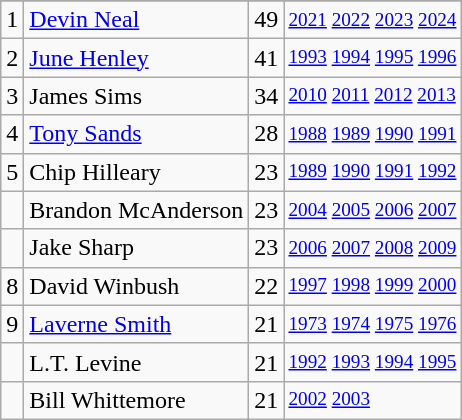<table class="wikitable">
<tr>
</tr>
<tr>
<td>1</td>
<td><a href='#'>Devin Neal</a></td>
<td>49</td>
<td style="font-size:80%;"><a href='#'>2021</a> <a href='#'>2022</a> <a href='#'>2023</a> <a href='#'>2024</a></td>
</tr>
<tr>
<td>2</td>
<td><a href='#'>June Henley</a></td>
<td>41</td>
<td style="font-size:80%;"><a href='#'>1993</a> <a href='#'>1994</a> <a href='#'>1995</a> <a href='#'>1996</a></td>
</tr>
<tr>
<td>3</td>
<td>James Sims</td>
<td>34</td>
<td style="font-size:80%;"><a href='#'>2010</a> <a href='#'>2011</a> <a href='#'>2012</a> <a href='#'>2013</a></td>
</tr>
<tr>
<td>4</td>
<td><a href='#'>Tony Sands</a></td>
<td>28</td>
<td style="font-size:80%;"><a href='#'>1988</a> <a href='#'>1989</a> <a href='#'>1990</a> <a href='#'>1991</a></td>
</tr>
<tr>
<td>5</td>
<td>Chip Hilleary</td>
<td>23</td>
<td style="font-size:80%;"><a href='#'>1989</a> <a href='#'>1990</a> <a href='#'>1991</a> <a href='#'>1992</a></td>
</tr>
<tr>
<td></td>
<td>Brandon McAnderson</td>
<td>23</td>
<td style="font-size:80%;"><a href='#'>2004</a> <a href='#'>2005</a> <a href='#'>2006</a> <a href='#'>2007</a></td>
</tr>
<tr>
<td></td>
<td>Jake Sharp</td>
<td>23</td>
<td style="font-size:80%;"><a href='#'>2006</a> <a href='#'>2007</a> <a href='#'>2008</a> <a href='#'>2009</a></td>
</tr>
<tr>
<td>8</td>
<td>David Winbush</td>
<td>22</td>
<td style="font-size:80%;"><a href='#'>1997</a> <a href='#'>1998</a> <a href='#'>1999</a> <a href='#'>2000</a></td>
</tr>
<tr>
<td>9</td>
<td><a href='#'>Laverne Smith</a></td>
<td>21</td>
<td style="font-size:80%;"><a href='#'>1973</a> <a href='#'>1974</a> <a href='#'>1975</a> <a href='#'>1976</a></td>
</tr>
<tr>
<td></td>
<td>L.T. Levine</td>
<td>21</td>
<td style="font-size:80%;"><a href='#'>1992</a> <a href='#'>1993</a> <a href='#'>1994</a> <a href='#'>1995</a></td>
</tr>
<tr>
<td></td>
<td>Bill Whittemore</td>
<td>21</td>
<td style="font-size:80%;"><a href='#'>2002</a> <a href='#'>2003</a></td>
</tr>
</table>
